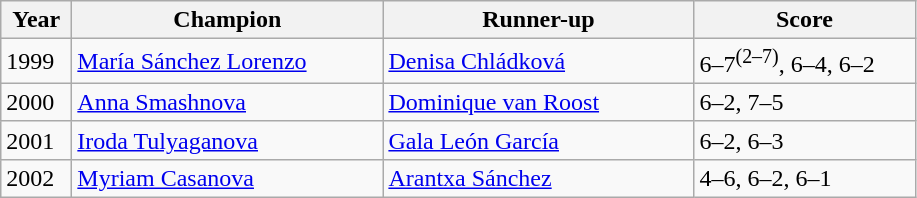<table class=wikitable>
<tr>
<th style="width:40px">Year</th>
<th style="width:200px">Champion</th>
<th style="width:200px">Runner-up</th>
<th style="width:140px" class="unsortable">Score</th>
</tr>
<tr>
<td>1999</td>
<td> <a href='#'>María Sánchez Lorenzo</a></td>
<td> <a href='#'>Denisa Chládková</a></td>
<td>6–7<sup>(2–7)</sup>, 6–4, 6–2</td>
</tr>
<tr>
<td>2000</td>
<td> <a href='#'>Anna Smashnova</a></td>
<td> <a href='#'>Dominique van Roost</a></td>
<td>6–2, 7–5</td>
</tr>
<tr>
<td>2001</td>
<td> <a href='#'>Iroda Tulyaganova</a></td>
<td> <a href='#'>Gala León García</a></td>
<td>6–2, 6–3</td>
</tr>
<tr>
<td>2002</td>
<td> <a href='#'>Myriam Casanova</a></td>
<td> <a href='#'>Arantxa Sánchez</a></td>
<td>4–6, 6–2, 6–1</td>
</tr>
</table>
